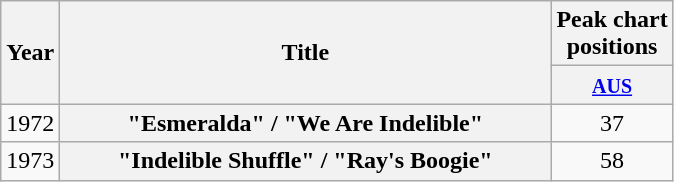<table class="wikitable plainrowheaders" style="text-align:center;" border="1">
<tr>
<th scope="col" rowspan="2">Year</th>
<th scope="col" rowspan="2" style="width:20em;">Title</th>
<th scope="col" colspan="1">Peak chart<br>positions</th>
</tr>
<tr>
<th scope="col" style="text-align:center;"><small><a href='#'>AUS</a></small><br></th>
</tr>
<tr>
<td>1972</td>
<th scope="row">"Esmeralda" / "We Are Indelible"</th>
<td style="text-align:center;">37</td>
</tr>
<tr>
<td>1973</td>
<th scope="row">"Indelible Shuffle" / "Ray's Boogie"</th>
<td style="text-align:center;">58</td>
</tr>
</table>
